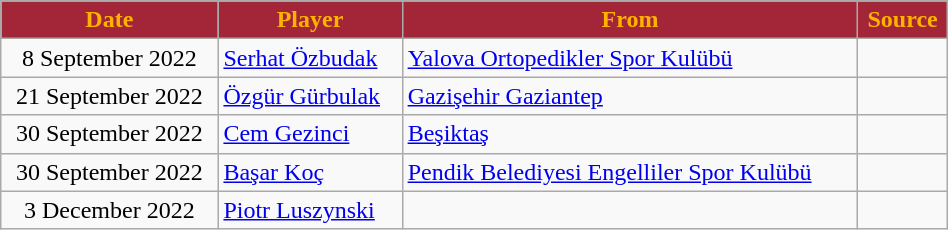<table class="wikitable sortable" style="text-align:center;width:50%;">
<tr>
<th scope="col" style="background-color:#A32638;color:#FFB300">Date</th>
<th scope="col" style="background-color:#A32638;color:#FFB300">Player</th>
<th scope="col" style="background-color:#A32638;color:#FFB300">From</th>
<th scope="col" class="unsortable" style="background-color:#A32638;color:#FFB300">Source</th>
</tr>
<tr>
<td>8 September 2022</td>
<td align=left> <a href='#'>Serhat Özbudak</a></td>
<td align=left> <a href='#'>Yalova Ortopedikler Spor Kulübü</a></td>
<td></td>
</tr>
<tr>
<td>21 September 2022</td>
<td align=left> <a href='#'>Özgür Gürbulak</a></td>
<td align=left> <a href='#'>Gazişehir Gaziantep</a></td>
<td></td>
</tr>
<tr>
<td>30 September 2022</td>
<td align=left> <a href='#'>Cem Gezinci</a></td>
<td align=left> <a href='#'>Beşiktaş</a></td>
<td></td>
</tr>
<tr>
<td>30 September 2022</td>
<td align=left> <a href='#'>Başar Koç</a></td>
<td align=left> <a href='#'>Pendik Belediyesi Engelliler Spor Kulübü</a></td>
<td></td>
</tr>
<tr>
<td>3 December 2022</td>
<td align=left> <a href='#'>Piotr Luszynski</a></td>
<td align=left></td>
<td></td>
</tr>
</table>
